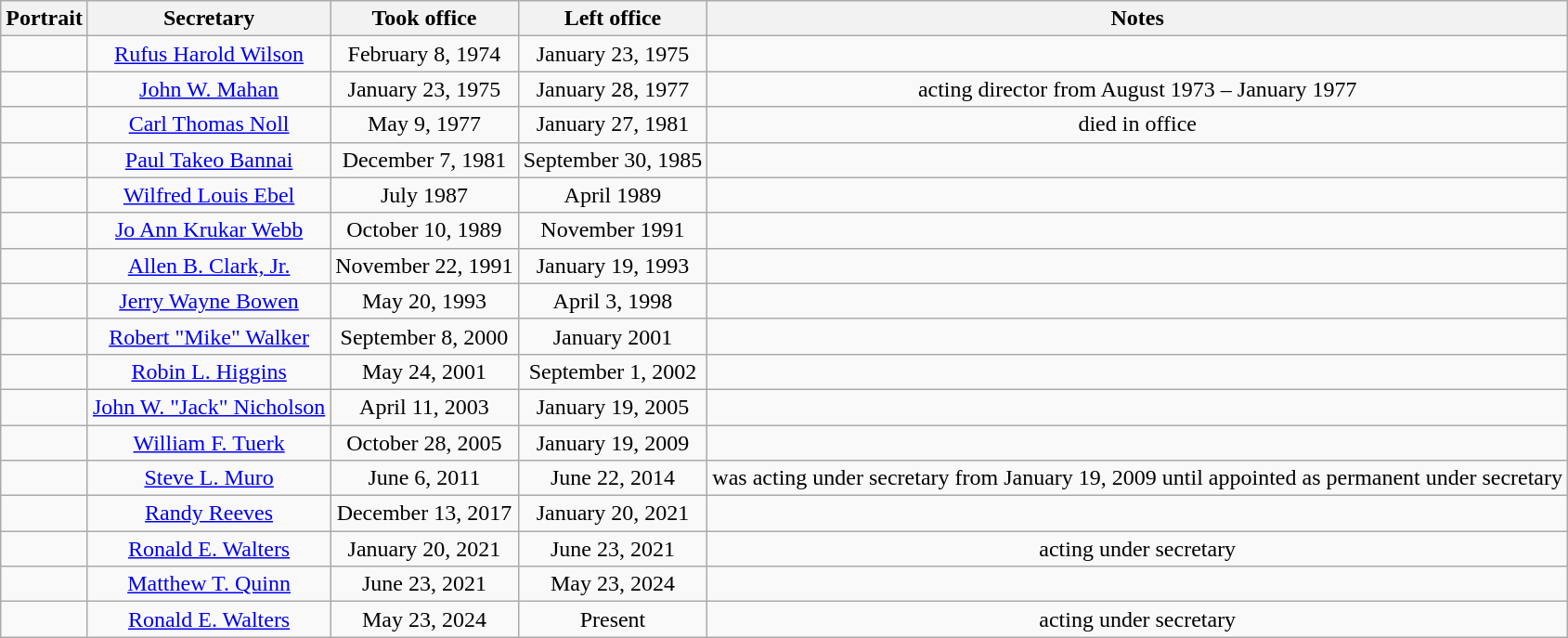<table class=wikitable style="text-align:center">
<tr>
<th>Portrait</th>
<th>Secretary</th>
<th>Took office</th>
<th>Left office</th>
<th>Notes</th>
</tr>
<tr>
<td></td>
<td><a href='#'>Rufus Harold Wilson</a></td>
<td>February 8, 1974</td>
<td>January 23, 1975</td>
<td></td>
</tr>
<tr>
<td></td>
<td><a href='#'>John W. Mahan</a></td>
<td>January 23, 1975</td>
<td>January 28, 1977</td>
<td>acting director from August 1973 – January 1977</td>
</tr>
<tr>
<td></td>
<td><a href='#'>Carl Thomas Noll</a></td>
<td>May 9, 1977</td>
<td>January 27, 1981</td>
<td>died in office</td>
</tr>
<tr>
<td></td>
<td><a href='#'>Paul Takeo Bannai</a></td>
<td>December 7, 1981</td>
<td>September 30, 1985</td>
<td></td>
</tr>
<tr>
<td></td>
<td><a href='#'>Wilfred Louis Ebel</a></td>
<td>July 1987</td>
<td>April 1989</td>
<td></td>
</tr>
<tr>
<td></td>
<td><a href='#'>Jo Ann Krukar Webb</a></td>
<td>October 10, 1989</td>
<td>November 1991</td>
<td></td>
</tr>
<tr>
<td></td>
<td><a href='#'>Allen B. Clark, Jr.</a></td>
<td>November 22, 1991</td>
<td>January 19, 1993</td>
<td></td>
</tr>
<tr>
<td></td>
<td><a href='#'>Jerry Wayne Bowen</a></td>
<td>May 20, 1993</td>
<td>April 3, 1998</td>
<td></td>
</tr>
<tr>
<td></td>
<td><a href='#'>Robert "Mike" Walker</a></td>
<td>September 8, 2000</td>
<td>January 2001</td>
<td></td>
</tr>
<tr>
<td></td>
<td><a href='#'>Robin L. Higgins</a></td>
<td>May 24, 2001</td>
<td>September 1, 2002</td>
<td></td>
</tr>
<tr>
<td></td>
<td><a href='#'>John W. "Jack" Nicholson</a></td>
<td>April 11, 2003</td>
<td>January 19, 2005</td>
<td></td>
</tr>
<tr>
<td></td>
<td><a href='#'>William F. Tuerk</a></td>
<td>October 28, 2005</td>
<td>January 19, 2009</td>
<td></td>
</tr>
<tr>
<td></td>
<td><a href='#'>Steve L. Muro</a></td>
<td>June 6, 2011</td>
<td>June 22, 2014</td>
<td>was acting under secretary from January 19, 2009 until appointed as permanent under secretary</td>
</tr>
<tr>
<td></td>
<td><a href='#'>Randy Reeves</a></td>
<td>December 13, 2017</td>
<td>January 20, 2021</td>
<td></td>
</tr>
<tr>
<td></td>
<td><a href='#'>Ronald E. Walters</a></td>
<td>January 20, 2021</td>
<td>June 23, 2021</td>
<td>acting under secretary</td>
</tr>
<tr>
<td></td>
<td><a href='#'>Matthew T. Quinn</a></td>
<td>June 23, 2021</td>
<td>May 23, 2024</td>
<td></td>
</tr>
<tr>
<td></td>
<td><a href='#'>Ronald E. Walters</a></td>
<td>May 23, 2024</td>
<td>Present</td>
<td>acting under secretary</td>
</tr>
</table>
